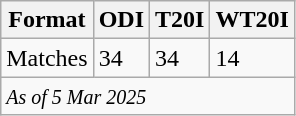<table class="wikitable">
<tr>
<th>Format</th>
<th>ODI</th>
<th>T20I</th>
<th>WT20I</th>
</tr>
<tr>
<td>Matches</td>
<td>34</td>
<td>34</td>
<td>14</td>
</tr>
<tr>
<td colspan="4"><em><small>As of 5 Mar 2025 </small></em></td>
</tr>
</table>
